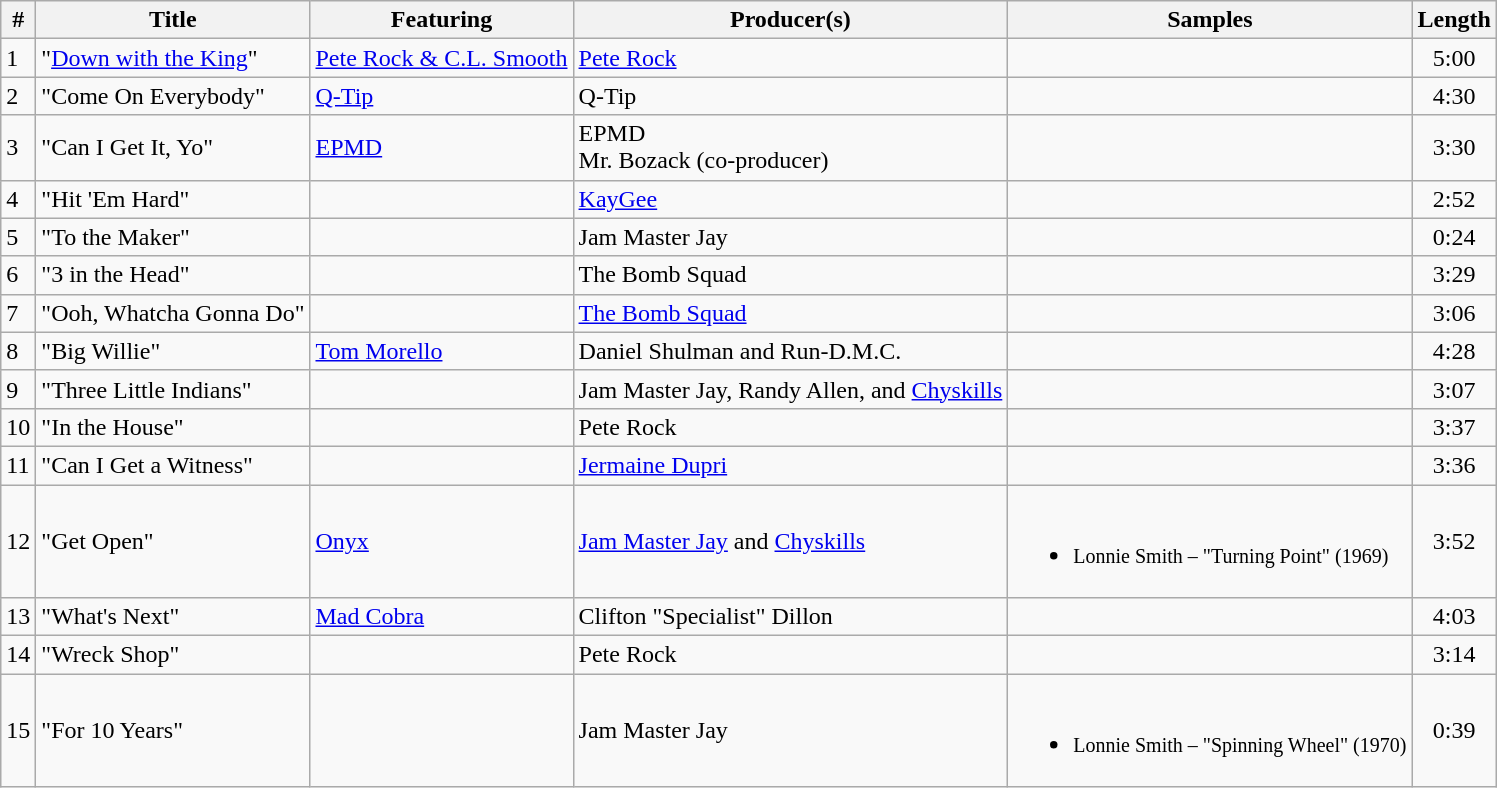<table class="wikitable">
<tr>
<th>#</th>
<th>Title</th>
<th>Featuring</th>
<th>Producer(s)</th>
<th>Samples</th>
<th>Length</th>
</tr>
<tr>
<td>1</td>
<td>"<a href='#'>Down with the King</a>"</td>
<td><a href='#'>Pete Rock & C.L. Smooth</a></td>
<td><a href='#'>Pete Rock</a></td>
<td></td>
<td align="center">5:00</td>
</tr>
<tr>
<td>2</td>
<td>"Come On Everybody"</td>
<td><a href='#'>Q-Tip</a></td>
<td>Q-Tip</td>
<td></td>
<td align="center">4:30</td>
</tr>
<tr>
<td>3</td>
<td>"Can I Get It, Yo"</td>
<td><a href='#'>EPMD</a></td>
<td>EPMD<br>Mr. Bozack (co-producer)</td>
<td></td>
<td align="center">3:30</td>
</tr>
<tr>
<td>4</td>
<td>"Hit 'Em Hard"</td>
<td></td>
<td><a href='#'>KayGee</a></td>
<td></td>
<td align="center">2:52</td>
</tr>
<tr>
<td>5</td>
<td>"To the Maker"</td>
<td></td>
<td>Jam Master Jay</td>
<td></td>
<td align="center">0:24</td>
</tr>
<tr>
<td>6</td>
<td>"3 in the Head"</td>
<td></td>
<td>The Bomb Squad</td>
<td></td>
<td align="center">3:29</td>
</tr>
<tr>
<td>7</td>
<td>"Ooh, Whatcha Gonna Do"</td>
<td></td>
<td><a href='#'>The Bomb Squad</a></td>
<td></td>
<td align="center">3:06</td>
</tr>
<tr>
<td>8</td>
<td>"Big Willie"</td>
<td><a href='#'>Tom Morello</a></td>
<td>Daniel Shulman and Run-D.M.C.</td>
<td></td>
<td align="center">4:28</td>
</tr>
<tr>
<td>9</td>
<td>"Three Little Indians"</td>
<td></td>
<td>Jam Master Jay, Randy Allen, and <a href='#'>Chyskills</a></td>
<td></td>
<td align="center">3:07</td>
</tr>
<tr>
<td>10</td>
<td>"In the House"</td>
<td></td>
<td>Pete Rock</td>
<td></td>
<td align="center">3:37</td>
</tr>
<tr>
<td>11</td>
<td>"Can I Get a Witness"</td>
<td></td>
<td><a href='#'>Jermaine Dupri</a></td>
<td></td>
<td align="center">3:36</td>
</tr>
<tr>
<td>12</td>
<td>"Get Open"</td>
<td><a href='#'>Onyx</a></td>
<td><a href='#'>Jam Master Jay</a> and <a href='#'>Chyskills</a></td>
<td><br><ul><li><small>Lonnie Smith – "Turning Point" (1969)</small></li></ul></td>
<td align="center">3:52</td>
</tr>
<tr>
<td>13</td>
<td>"What's Next"</td>
<td><a href='#'>Mad Cobra</a></td>
<td>Clifton "Specialist" Dillon</td>
<td></td>
<td align="center">4:03</td>
</tr>
<tr>
<td>14</td>
<td>"Wreck Shop"</td>
<td></td>
<td>Pete Rock</td>
<td></td>
<td align="center">3:14</td>
</tr>
<tr>
<td>15</td>
<td>"For 10 Years"</td>
<td></td>
<td>Jam Master Jay</td>
<td><br><ul><li><small>Lonnie Smith – "Spinning Wheel" (1970)</small></li></ul></td>
<td align="center">0:39</td>
</tr>
</table>
